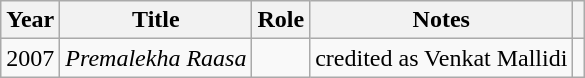<table class="wikitable sortable">
<tr>
<th>Year</th>
<th>Title</th>
<th>Role</th>
<th>Notes</th>
<th scope="col" class="unsortable" ></th>
</tr>
<tr>
<td>2007</td>
<td><em> Premalekha Raasa</em></td>
<td></td>
<td>credited as Venkat Mallidi</td>
<td></td>
</tr>
</table>
